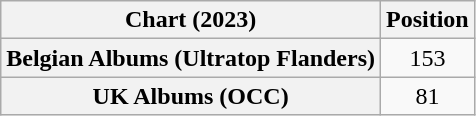<table class="wikitable sortable plainrowheaders" style="text-align:center;">
<tr>
<th scope="col">Chart (2023)</th>
<th scope="col">Position</th>
</tr>
<tr>
<th scope="row">Belgian Albums (Ultratop Flanders)</th>
<td>153</td>
</tr>
<tr>
<th scope="row">UK Albums (OCC)</th>
<td>81</td>
</tr>
</table>
